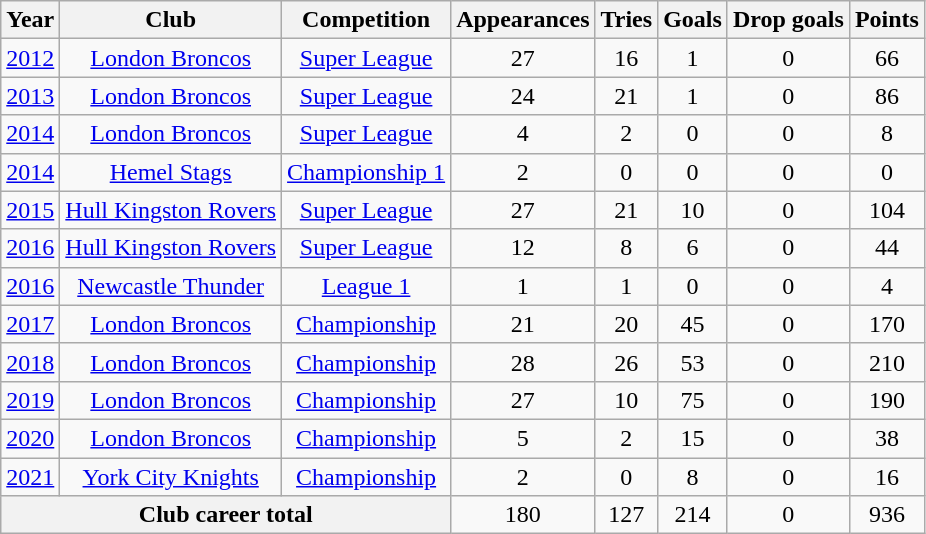<table class=wikitable style="text-align: center;">
<tr>
<th>Year</th>
<th>Club</th>
<th>Competition</th>
<th>Appearances</th>
<th>Tries</th>
<th>Goals</th>
<th>Drop goals</th>
<th>Points</th>
</tr>
<tr>
<td><a href='#'>2012</a></td>
<td> <a href='#'>London Broncos</a></td>
<td><a href='#'>Super League</a></td>
<td>27</td>
<td>16</td>
<td>1</td>
<td>0</td>
<td>66</td>
</tr>
<tr>
<td><a href='#'>2013</a></td>
<td> <a href='#'>London Broncos</a></td>
<td><a href='#'>Super League</a></td>
<td>24</td>
<td>21</td>
<td>1</td>
<td>0</td>
<td>86</td>
</tr>
<tr>
<td><a href='#'>2014</a></td>
<td> <a href='#'>London Broncos</a></td>
<td><a href='#'>Super League</a></td>
<td>4</td>
<td>2</td>
<td>0</td>
<td>0</td>
<td>8</td>
</tr>
<tr>
<td><a href='#'>2014</a></td>
<td> <a href='#'>Hemel Stags</a></td>
<td><a href='#'>Championship 1</a></td>
<td>2</td>
<td>0</td>
<td>0</td>
<td>0</td>
<td>0</td>
</tr>
<tr>
<td><a href='#'>2015</a></td>
<td> <a href='#'>Hull Kingston Rovers</a></td>
<td><a href='#'>Super League</a></td>
<td>27</td>
<td>21</td>
<td>10</td>
<td>0</td>
<td>104</td>
</tr>
<tr>
<td><a href='#'>2016</a></td>
<td> <a href='#'>Hull Kingston Rovers</a></td>
<td><a href='#'>Super League</a></td>
<td>12</td>
<td>8</td>
<td>6</td>
<td>0</td>
<td>44</td>
</tr>
<tr>
<td><a href='#'>2016</a></td>
<td> <a href='#'>Newcastle Thunder</a></td>
<td><a href='#'>League 1</a></td>
<td>1</td>
<td>1</td>
<td>0</td>
<td>0</td>
<td>4</td>
</tr>
<tr>
<td><a href='#'>2017</a></td>
<td> <a href='#'>London Broncos</a></td>
<td><a href='#'>Championship</a></td>
<td>21</td>
<td>20</td>
<td>45</td>
<td>0</td>
<td>170</td>
</tr>
<tr>
<td><a href='#'>2018</a></td>
<td> <a href='#'>London Broncos</a></td>
<td><a href='#'>Championship</a></td>
<td>28</td>
<td>26</td>
<td>53</td>
<td>0</td>
<td>210</td>
</tr>
<tr>
<td><a href='#'>2019</a></td>
<td> <a href='#'>London Broncos</a></td>
<td><a href='#'>Championship</a></td>
<td>27</td>
<td>10</td>
<td>75</td>
<td>0</td>
<td>190</td>
</tr>
<tr>
<td><a href='#'>2020</a></td>
<td> <a href='#'>London Broncos</a></td>
<td><a href='#'>Championship</a></td>
<td>5</td>
<td>2</td>
<td>15</td>
<td>0</td>
<td>38</td>
</tr>
<tr>
<td><a href='#'>2021</a></td>
<td> <a href='#'>York City Knights</a></td>
<td><a href='#'>Championship</a></td>
<td>2</td>
<td>0</td>
<td>8</td>
<td>0</td>
<td>16</td>
</tr>
<tr>
<th colspan=3>Club career total </th>
<td>180</td>
<td>127</td>
<td>214</td>
<td>0</td>
<td>936</td>
</tr>
</table>
